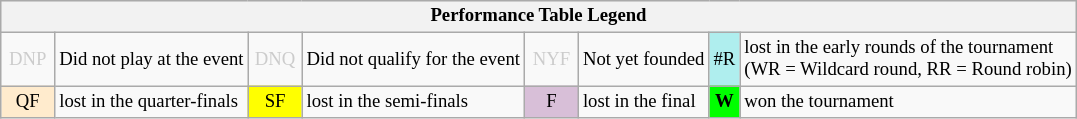<table class="wikitable" style="font-size:78%;">
<tr style="background:#efefef;">
<th colspan="8">Performance Table Legend</th>
</tr>
<tr>
<td style="color:#ccc; text-align:center; width:30px;">DNP</td>
<td>Did not play at the event</td>
<td style="color:#ccc; text-align:center; width:30px;">DNQ</td>
<td>Did not qualify for the event</td>
<td style="color:#ccc; text-align:center; width:30px;">NYF</td>
<td>Not yet founded</td>
<td style="text-align:center; background:#afeeee;">#R</td>
<td>lost in the early rounds of the tournament<br>(WR = Wildcard round, RR = Round robin)</td>
</tr>
<tr>
<td style="text-align:center; background:#ffebcd;">QF</td>
<td>lost in the quarter-finals</td>
<td style="text-align:center; background:yellow;">SF</td>
<td>lost in the semi-finals</td>
<td style="text-align:center; background:thistle;">F</td>
<td>lost in the final</td>
<td style="text-align:center; background:#0f0;"><strong>W</strong></td>
<td>won the tournament</td>
</tr>
</table>
